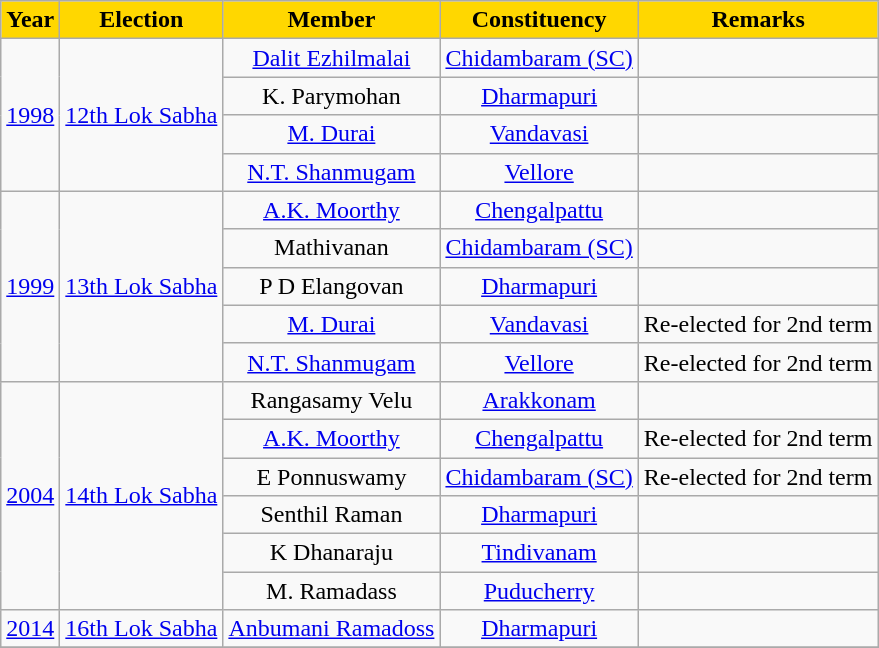<table class="wikitable sortable" style="text-align:center;">
<tr>
<th rowspan=2 style="background-color:#FFD700;color:black">Year</th>
<th rowspan=2 style="background-color:#FFD700;color:black">Election</th>
<th rowspan=2 style="background-color:#FFD700;color:black">Member</th>
<th rowspan=2 style="background-color:#FFD700;color:black">Constituency</th>
<th rowspan=2 style="background-color:#FFD700;color:black">Remarks</th>
</tr>
<tr>
</tr>
<tr>
<td rowspan="4"><a href='#'>1998</a></td>
<td rowspan="4"><a href='#'>12th Lok Sabha</a></td>
<td><a href='#'>Dalit Ezhilmalai</a></td>
<td><a href='#'>Chidambaram (SC)</a></td>
<td></td>
</tr>
<tr>
<td>K. Parymohan</td>
<td><a href='#'>Dharmapuri</a></td>
<td></td>
</tr>
<tr>
<td><a href='#'>M. Durai</a></td>
<td><a href='#'>Vandavasi</a></td>
<td></td>
</tr>
<tr>
<td><a href='#'>N.T. Shanmugam</a></td>
<td><a href='#'>Vellore</a></td>
<td></td>
</tr>
<tr>
<td rowspan="5"><a href='#'>1999</a></td>
<td rowspan="5"><a href='#'>13th Lok Sabha</a></td>
<td><a href='#'>A.K. Moorthy</a></td>
<td><a href='#'>Chengalpattu</a></td>
<td></td>
</tr>
<tr>
<td>Mathivanan</td>
<td><a href='#'>Chidambaram (SC)</a></td>
<td></td>
</tr>
<tr>
<td>P D Elangovan</td>
<td><a href='#'>Dharmapuri</a></td>
<td></td>
</tr>
<tr>
<td><a href='#'>M. Durai</a></td>
<td><a href='#'>Vandavasi</a></td>
<td>Re-elected for 2nd term</td>
</tr>
<tr>
<td><a href='#'>N.T. Shanmugam</a></td>
<td><a href='#'>Vellore</a></td>
<td>Re-elected for 2nd term</td>
</tr>
<tr>
<td rowspan="6"><a href='#'>2004</a></td>
<td rowspan="6"><a href='#'>14th Lok Sabha</a></td>
<td>Rangasamy Velu</td>
<td><a href='#'>Arakkonam</a></td>
<td></td>
</tr>
<tr>
<td><a href='#'>A.K. Moorthy</a></td>
<td><a href='#'>Chengalpattu</a></td>
<td>Re-elected for 2nd term</td>
</tr>
<tr>
<td>E Ponnuswamy</td>
<td><a href='#'>Chidambaram (SC)</a></td>
<td>Re-elected for 2nd term</td>
</tr>
<tr>
<td>Senthil Raman</td>
<td><a href='#'>Dharmapuri</a></td>
<td></td>
</tr>
<tr>
<td>K Dhanaraju</td>
<td><a href='#'>Tindivanam</a></td>
<td></td>
</tr>
<tr>
<td>M. Ramadass</td>
<td><a href='#'>Puducherry</a></td>
</tr>
<tr>
<td><a href='#'>2014</a></td>
<td><a href='#'>16th Lok Sabha</a></td>
<td><a href='#'>Anbumani Ramadoss</a></td>
<td><a href='#'>Dharmapuri</a></td>
<td></td>
</tr>
<tr>
</tr>
</table>
